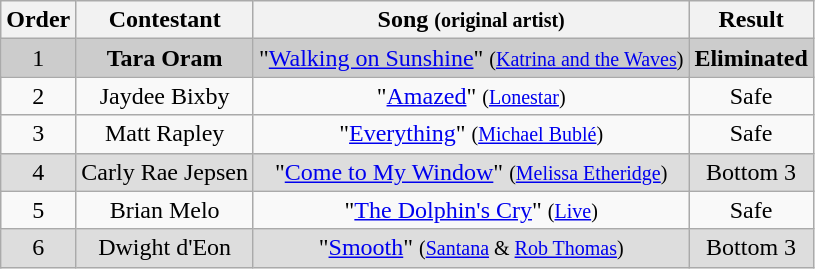<table class="wikitable plainrowheaders" style="text-align:center;">
<tr>
<th>Order</th>
<th>Contestant</th>
<th>Song <small>(original artist)</small></th>
<th>Result</th>
</tr>
<tr style="background:#ccc;">
<td>1</td>
<td><strong>Tara Oram</strong></td>
<td>"<a href='#'>Walking on Sunshine</a>" <small>(<a href='#'>Katrina and the Waves</a>)</small></td>
<td><strong>Eliminated</strong></td>
</tr>
<tr>
<td>2</td>
<td>Jaydee Bixby</td>
<td>"<a href='#'>Amazed</a>" <small>(<a href='#'>Lonestar</a>)</small></td>
<td>Safe</td>
</tr>
<tr>
<td>3</td>
<td>Matt Rapley</td>
<td>"<a href='#'>Everything</a>" <small>(<a href='#'>Michael Bublé</a>)</small></td>
<td>Safe</td>
</tr>
<tr style="background:#ddd;">
<td>4</td>
<td>Carly Rae Jepsen</td>
<td>"<a href='#'>Come to My Window</a>" <small>(<a href='#'>Melissa Etheridge</a>)</small></td>
<td>Bottom 3</td>
</tr>
<tr>
<td>5</td>
<td>Brian Melo</td>
<td>"<a href='#'>The Dolphin's Cry</a>" <small>(<a href='#'>Live</a>)</small></td>
<td>Safe</td>
</tr>
<tr style="background:#ddd;">
<td>6</td>
<td>Dwight d'Eon</td>
<td>"<a href='#'>Smooth</a>" <small>(<a href='#'>Santana</a> & <a href='#'>Rob Thomas</a>)</small></td>
<td>Bottom 3</td>
</tr>
</table>
